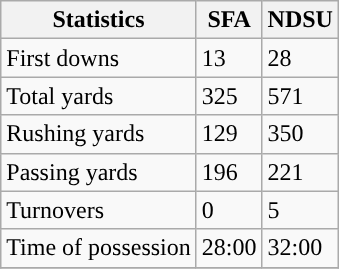<table class="wikitable" style="float: left;">
<tr>
<th>Statistics</th>
<th>SFA</th>
<th>NDSU</th>
</tr>
<tr>
<td>First downs</td>
<td>13</td>
<td>28</td>
</tr>
<tr>
<td>Total yards</td>
<td>325</td>
<td>571</td>
</tr>
<tr>
<td>Rushing yards</td>
<td>129</td>
<td>350</td>
</tr>
<tr>
<td>Passing yards</td>
<td>196</td>
<td>221</td>
</tr>
<tr>
<td>Turnovers</td>
<td>0</td>
<td>5</td>
</tr>
<tr>
<td>Time of possession</td>
<td>28:00</td>
<td>32:00</td>
</tr>
<tr>
</tr>
</table>
